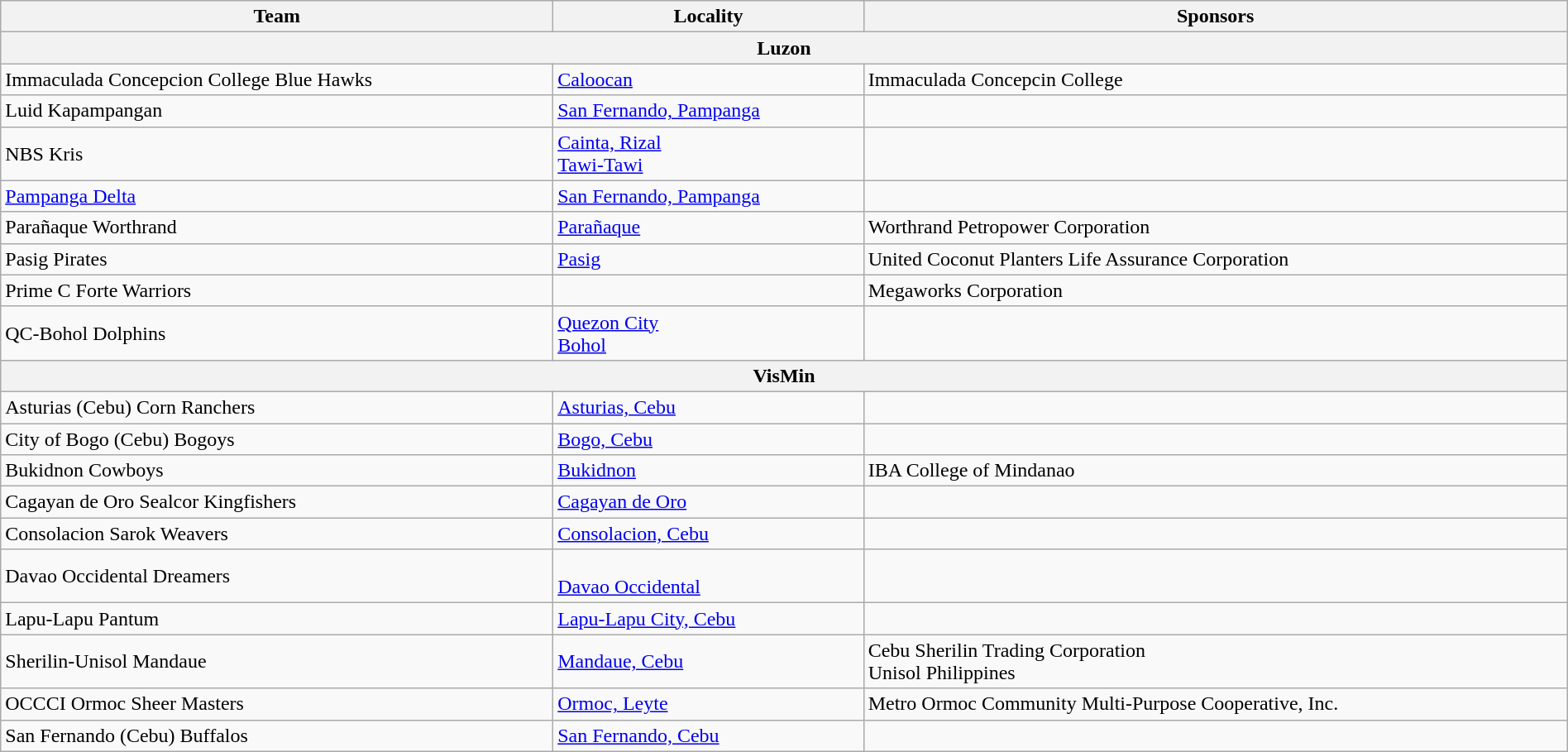<table class="wikitable" style="width:100%; text-align:left">
<tr>
<th>Team</th>
<th>Locality</th>
<th>Sponsors</th>
</tr>
<tr>
<th colspan=3>Luzon</th>
</tr>
<tr>
<td>Immaculada Concepcion College Blue Hawks</td>
<td><a href='#'>Caloocan</a></td>
<td>Immaculada Concepcin College</td>
</tr>
<tr>
<td>Luid Kapampangan</td>
<td><a href='#'>San Fernando, Pampanga</a></td>
<td></td>
</tr>
<tr>
<td>NBS Kris</td>
<td><a href='#'>Cainta, Rizal</a> <br> <a href='#'>Tawi-Tawi</a></td>
<td></td>
</tr>
<tr>
<td><a href='#'>Pampanga Delta</a></td>
<td><a href='#'>San Fernando, Pampanga</a></td>
<td></td>
</tr>
<tr>
<td>Parañaque Worthrand</td>
<td><a href='#'>Parañaque</a></td>
<td>Worthrand Petropower Corporation</td>
</tr>
<tr>
<td>Pasig Pirates</td>
<td><a href='#'>Pasig</a></td>
<td>United Coconut Planters Life Assurance Corporation</td>
</tr>
<tr>
<td>Prime C Forte Warriors</td>
<td></td>
<td>Megaworks Corporation</td>
</tr>
<tr>
<td>QC-Bohol Dolphins</td>
<td><a href='#'>Quezon City</a> <br> <a href='#'>Bohol</a></td>
<td></td>
</tr>
<tr>
<th colspan=3>VisMin</th>
</tr>
<tr>
<td>Asturias (Cebu) Corn Ranchers</td>
<td><a href='#'>Asturias, Cebu</a></td>
<td></td>
</tr>
<tr>
<td>City of Bogo (Cebu) Bogoys</td>
<td><a href='#'>Bogo, Cebu</a></td>
<td></td>
</tr>
<tr>
<td>Bukidnon Cowboys</td>
<td><a href='#'>Bukidnon</a></td>
<td>IBA College of Mindanao</td>
</tr>
<tr>
<td>Cagayan de Oro Sealcor Kingfishers</td>
<td><a href='#'>Cagayan de Oro</a></td>
<td></td>
</tr>
<tr>
<td>Consolacion Sarok Weavers</td>
<td><a href='#'>Consolacion, Cebu</a></td>
<td></td>
</tr>
<tr>
<td>Davao Occidental Dreamers</td>
<td><br><a href='#'>Davao Occidental</a></td>
<td></td>
</tr>
<tr>
<td>Lapu-Lapu Pantum</td>
<td><a href='#'>Lapu-Lapu City, Cebu</a></td>
<td></td>
</tr>
<tr>
<td>Sherilin-Unisol Mandaue</td>
<td><a href='#'>Mandaue, Cebu</a></td>
<td>Cebu Sherilin Trading Corporation <br> Unisol Philippines</td>
</tr>
<tr>
<td>OCCCI Ormoc Sheer Masters</td>
<td><a href='#'>Ormoc, Leyte</a></td>
<td>Metro Ormoc Community Multi-Purpose Cooperative, Inc.</td>
</tr>
<tr>
<td>San Fernando (Cebu) Buffalos</td>
<td><a href='#'>San Fernando, Cebu</a></td>
<td></td>
</tr>
</table>
